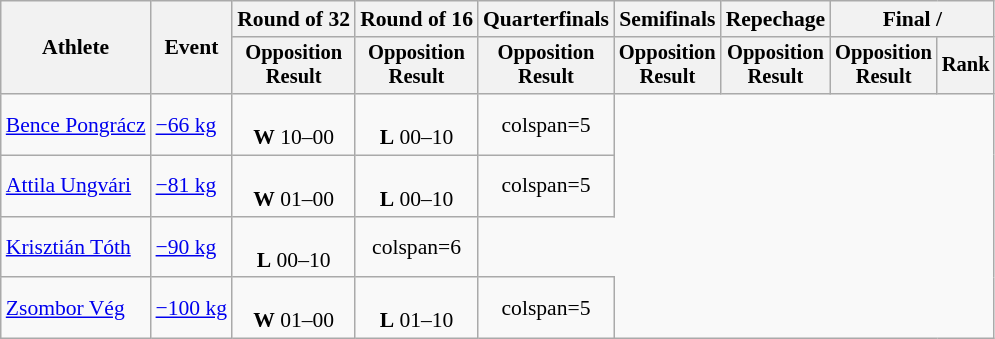<table class="wikitable" style="font-size:90%">
<tr>
<th rowspan="2">Athlete</th>
<th rowspan="2">Event</th>
<th>Round of 32</th>
<th>Round of 16</th>
<th>Quarterfinals</th>
<th>Semifinals</th>
<th>Repechage</th>
<th colspan=2>Final / </th>
</tr>
<tr style="font-size:95%">
<th>Opposition<br>Result</th>
<th>Opposition<br>Result</th>
<th>Opposition<br>Result</th>
<th>Opposition<br>Result</th>
<th>Opposition<br>Result</th>
<th>Opposition<br>Result</th>
<th>Rank</th>
</tr>
<tr align=center>
<td align=left><a href='#'>Bence Pongrácz</a></td>
<td align=left><a href='#'>−66 kg</a></td>
<td><br><strong>W</strong> 10–00</td>
<td><br><strong>L</strong> 00–10</td>
<td>colspan=5 </td>
</tr>
<tr align=center>
<td align=left><a href='#'>Attila Ungvári</a></td>
<td align=left><a href='#'>−81 kg</a></td>
<td><br><strong>W</strong> 01–00</td>
<td><br><strong>L</strong> 00–10</td>
<td>colspan=5 </td>
</tr>
<tr align=center>
<td align=left><a href='#'>Krisztián Tóth</a></td>
<td align=left><a href='#'>−90 kg</a></td>
<td><br><strong>L</strong> 00–10</td>
<td>colspan=6 </td>
</tr>
<tr align=center>
<td align=left><a href='#'>Zsombor Vég</a></td>
<td align=left><a href='#'>−100 kg</a></td>
<td><br><strong>W</strong> 01–00</td>
<td><br><strong>L</strong> 01–10</td>
<td>colspan=5 </td>
</tr>
</table>
